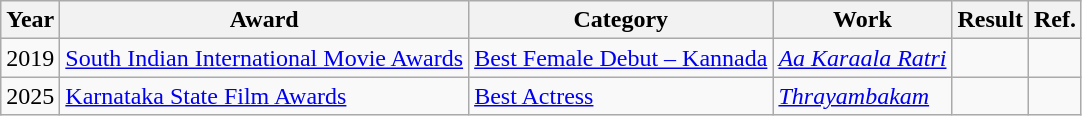<table class="wikitable sortable">
<tr>
<th>Year</th>
<th>Award</th>
<th>Category</th>
<th>Work</th>
<th>Result</th>
<th scope="col" class="unsortable">Ref.</th>
</tr>
<tr>
<td>2019</td>
<td><a href='#'>South Indian International Movie Awards</a></td>
<td><a href='#'>Best Female Debut – Kannada</a></td>
<td><em><a href='#'>Aa Karaala Ratri</a></em></td>
<td></td>
<td style="text-align:center;"></td>
</tr>
<tr>
<td>2025</td>
<td><a href='#'>Karnataka State Film Awards</a></td>
<td><a href='#'>Best Actress</a></td>
<td><em><a href='#'>Thrayambakam</a></em></td>
<td></td>
<td style="text-align:center;"></td>
</tr>
</table>
